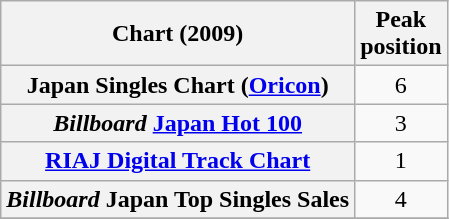<table class="wikitable sortable plainrowheaders" style="text-align:center">
<tr>
<th scope="col">Chart (2009)</th>
<th scope="col">Peak<br> position</th>
</tr>
<tr>
<th scope="row">Japan Singles Chart (<a href='#'>Oricon</a>)</th>
<td>6</td>
</tr>
<tr>
<th scope="row"><em>Billboard</em> <a href='#'>Japan Hot 100</a></th>
<td>3</td>
</tr>
<tr>
<th scope="row"><a href='#'>RIAJ Digital Track Chart</a></th>
<td>1</td>
</tr>
<tr>
<th scope="row"><em>Billboard</em> Japan Top Singles Sales</th>
<td>4</td>
</tr>
<tr>
</tr>
</table>
